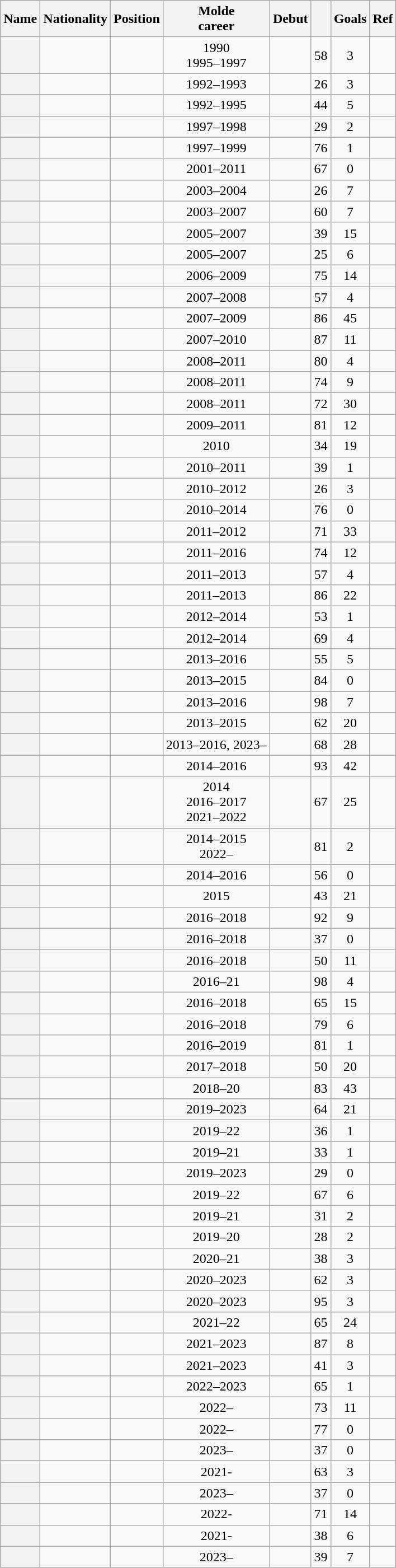<table class="wikitable plainrowheaders sortable" style="text-align:center">
<tr>
<th scope="col">Name</th>
<th scope="col">Nationality</th>
<th scope="col">Position</th>
<th scope="col">Molde<br>career</th>
<th scope="col">Debut</th>
<th scope="col"></th>
<th scope="col">Goals</th>
<th scope="col" class="unsortable">Ref</th>
</tr>
<tr>
<th scope="row" align="left"></th>
<td></td>
<td></td>
<td>1990<br>1995–1997</td>
<td></td>
<td>58</td>
<td>3</td>
<td></td>
</tr>
<tr>
<th scope="row" align="left"></th>
<td></td>
<td></td>
<td>1992–1993</td>
<td></td>
<td>26</td>
<td>3</td>
<td></td>
</tr>
<tr>
<th scope="row" align="left"></th>
<td></td>
<td></td>
<td>1992–1995</td>
<td></td>
<td>44</td>
<td>5</td>
<td></td>
</tr>
<tr>
<th scope="row" align="left"></th>
<td></td>
<td></td>
<td>1997–1998</td>
<td></td>
<td>29</td>
<td>2</td>
<td></td>
</tr>
<tr>
<th scope="row" align="left"></th>
<td></td>
<td></td>
<td>1997–1999</td>
<td></td>
<td>76</td>
<td>1</td>
<td></td>
</tr>
<tr>
<th scope="row" align="left"></th>
<td></td>
<td></td>
<td>2001–2011</td>
<td></td>
<td>67</td>
<td>0</td>
<td></td>
</tr>
<tr>
<th scope="row" align="left"></th>
<td></td>
<td></td>
<td>2003–2004</td>
<td></td>
<td>26</td>
<td>7</td>
<td></td>
</tr>
<tr>
<th scope="row" align="left"></th>
<td></td>
<td></td>
<td>2003–2007</td>
<td></td>
<td>60</td>
<td>7</td>
<td></td>
</tr>
<tr>
<th scope="row" align="left"></th>
<td></td>
<td></td>
<td>2005–2007</td>
<td></td>
<td>39</td>
<td>15</td>
<td></td>
</tr>
<tr>
<th scope="row" align="left"></th>
<td></td>
<td></td>
<td>2005–2007</td>
<td></td>
<td>25</td>
<td>6</td>
<td></td>
</tr>
<tr>
<th scope="row" align="left"></th>
<td></td>
<td></td>
<td>2006–2009</td>
<td></td>
<td>75</td>
<td>14</td>
<td></td>
</tr>
<tr>
<th scope="row" align="left"></th>
<td></td>
<td></td>
<td>2007–2008</td>
<td></td>
<td>57</td>
<td>4</td>
<td></td>
</tr>
<tr>
<th scope="row" align="left"></th>
<td></td>
<td></td>
<td>2007–2009</td>
<td></td>
<td>86</td>
<td>45</td>
<td></td>
</tr>
<tr>
<th scope="row" align="left"></th>
<td></td>
<td></td>
<td>2007–2010</td>
<td></td>
<td>87</td>
<td>11</td>
<td></td>
</tr>
<tr>
<th scope="row" align="left"></th>
<td></td>
<td></td>
<td>2008–2011</td>
<td></td>
<td>80</td>
<td>4</td>
<td></td>
</tr>
<tr>
<th scope="row" align="left"></th>
<td></td>
<td></td>
<td>2008–2011</td>
<td></td>
<td>74</td>
<td>9</td>
<td></td>
</tr>
<tr>
<th scope="row" align="left"></th>
<td></td>
<td></td>
<td>2008–2011</td>
<td></td>
<td>72</td>
<td>30</td>
<td></td>
</tr>
<tr>
<th scope="row" align="left"></th>
<td></td>
<td></td>
<td>2009–2011</td>
<td></td>
<td>81</td>
<td>12</td>
<td></td>
</tr>
<tr>
<th scope="row" align="left"></th>
<td></td>
<td></td>
<td>2010</td>
<td></td>
<td>34</td>
<td>19</td>
<td></td>
</tr>
<tr>
<th scope="row" align="left"></th>
<td></td>
<td></td>
<td>2010–2011</td>
<td></td>
<td>39</td>
<td>1</td>
<td></td>
</tr>
<tr>
<th scope="row" align="left"></th>
<td></td>
<td></td>
<td>2010–2012</td>
<td></td>
<td>26</td>
<td>3</td>
<td></td>
</tr>
<tr>
<th scope="row" align="left"></th>
<td></td>
<td></td>
<td>2010–2014</td>
<td></td>
<td>76</td>
<td>0</td>
<td></td>
</tr>
<tr>
<th scope="row" align="left"></th>
<td></td>
<td></td>
<td>2011–2012</td>
<td></td>
<td>71</td>
<td>33</td>
<td></td>
</tr>
<tr>
<th scope="row" align="left"></th>
<td></td>
<td></td>
<td>2011–2016</td>
<td></td>
<td>74</td>
<td>12</td>
<td></td>
</tr>
<tr>
<th scope="row" align="left"></th>
<td></td>
<td></td>
<td>2011–2013</td>
<td></td>
<td>57</td>
<td>4</td>
<td></td>
</tr>
<tr>
<th scope="row" align="left"></th>
<td></td>
<td></td>
<td>2011–2013</td>
<td></td>
<td>86</td>
<td>22</td>
<td></td>
</tr>
<tr>
<th scope="row" align="left"></th>
<td></td>
<td></td>
<td>2012–2014</td>
<td></td>
<td>53</td>
<td>1</td>
<td></td>
</tr>
<tr>
<th scope="row" align="left"></th>
<td></td>
<td></td>
<td>2012–2014</td>
<td></td>
<td>69</td>
<td>4</td>
<td></td>
</tr>
<tr>
<th scope="row" align="left"></th>
<td></td>
<td></td>
<td>2013–2016</td>
<td></td>
<td>55</td>
<td>5</td>
<td></td>
</tr>
<tr>
<th scope="row" align="left"></th>
<td></td>
<td></td>
<td>2013–2015</td>
<td></td>
<td>84</td>
<td>0</td>
<td></td>
</tr>
<tr>
<th scope="row" align="left"></th>
<td></td>
<td></td>
<td>2013–2016</td>
<td></td>
<td>98</td>
<td>7</td>
<td></td>
</tr>
<tr>
<th scope="row" align="left"></th>
<td></td>
<td></td>
<td>2013–2015</td>
<td></td>
<td>62</td>
<td>20</td>
<td></td>
</tr>
<tr>
<th scope="row" align="left"></th>
<td></td>
<td></td>
<td>2013–2016, 2023–</td>
<td></td>
<td>68</td>
<td>28</td>
<td></td>
</tr>
<tr>
<th scope="row" align="left"></th>
<td></td>
<td></td>
<td>2014–2016</td>
<td></td>
<td>93</td>
<td>42</td>
<td></td>
</tr>
<tr>
<th scope="row" align="left"></th>
<td></td>
<td></td>
<td>2014<br>2016–2017<br>2021–2022</td>
<td></td>
<td>67</td>
<td>25</td>
<td></td>
</tr>
<tr>
<th scope="row" align="left"></th>
<td></td>
<td></td>
<td>2014–2015<br>2022–</td>
<td></td>
<td>81</td>
<td>2</td>
<td></td>
</tr>
<tr>
<th scope="row" align="left"></th>
<td></td>
<td></td>
<td>2014–2016</td>
<td></td>
<td>56</td>
<td>0</td>
<td></td>
</tr>
<tr>
<th scope="row" align="left"></th>
<td></td>
<td></td>
<td>2015</td>
<td></td>
<td>43</td>
<td>21</td>
<td></td>
</tr>
<tr>
<th scope="row" align="left"></th>
<td></td>
<td></td>
<td>2016–2018</td>
<td></td>
<td>92</td>
<td>9</td>
<td></td>
</tr>
<tr>
<th scope="row" align="left"></th>
<td></td>
<td></td>
<td>2016–2018</td>
<td></td>
<td>37</td>
<td>0</td>
<td></td>
</tr>
<tr>
<th scope="row" align="left"></th>
<td></td>
<td></td>
<td>2016–2018</td>
<td></td>
<td>50</td>
<td>11</td>
<td></td>
</tr>
<tr>
<th scope="row" align="left"></th>
<td></td>
<td></td>
<td>2016–21</td>
<td></td>
<td>98</td>
<td>4</td>
<td></td>
</tr>
<tr>
<th scope="row" align="left"></th>
<td></td>
<td></td>
<td>2016–2018</td>
<td></td>
<td>65</td>
<td>15</td>
<td></td>
</tr>
<tr>
<th scope="row" align="left"></th>
<td></td>
<td></td>
<td>2016–2018</td>
<td></td>
<td>79</td>
<td>6</td>
<td></td>
</tr>
<tr>
<th scope="row" align="left"></th>
<td></td>
<td></td>
<td>2016–2019</td>
<td></td>
<td>81</td>
<td>1</td>
<td></td>
</tr>
<tr>
<th scope="row" align="left"></th>
<td></td>
<td></td>
<td>2017–2018</td>
<td></td>
<td>50</td>
<td>20</td>
<td></td>
</tr>
<tr>
<th scope="row" align="left"></th>
<td></td>
<td></td>
<td>2018–20</td>
<td></td>
<td>83</td>
<td>43</td>
<td></td>
</tr>
<tr>
<th scope="row" align="left"></th>
<td></td>
<td></td>
<td>2019–2023</td>
<td></td>
<td>64</td>
<td>21</td>
<td></td>
</tr>
<tr>
<th scope="row" align="left"></th>
<td></td>
<td></td>
<td>2019–22</td>
<td></td>
<td>36</td>
<td>1</td>
<td></td>
</tr>
<tr>
<th scope="row" align="left"></th>
<td></td>
<td></td>
<td>2019–21</td>
<td></td>
<td>33</td>
<td>1</td>
<td></td>
</tr>
<tr>
<th scope="row" align="left"></th>
<td></td>
<td></td>
<td>2019–2023</td>
<td></td>
<td>29</td>
<td>0</td>
<td></td>
</tr>
<tr>
<th scope="row" align="left"></th>
<td></td>
<td></td>
<td>2019–22</td>
<td></td>
<td>67</td>
<td>6</td>
<td></td>
</tr>
<tr>
<th scope="row" align="left"></th>
<td></td>
<td></td>
<td>2019–21</td>
<td></td>
<td>31</td>
<td>2</td>
<td></td>
</tr>
<tr>
<th scope="row" align="left"></th>
<td></td>
<td></td>
<td>2019–20</td>
<td></td>
<td>28</td>
<td>2</td>
<td></td>
</tr>
<tr>
<th scope="row" align="left"></th>
<td></td>
<td></td>
<td>2020–21</td>
<td></td>
<td>38</td>
<td>3</td>
<td></td>
</tr>
<tr>
<th scope="row" align="left"></th>
<td></td>
<td></td>
<td>2020–2023</td>
<td></td>
<td>62</td>
<td>3</td>
<td></td>
</tr>
<tr>
<th scope="row" align="left"></th>
<td></td>
<td></td>
<td>2020–2023</td>
<td></td>
<td>95</td>
<td>3</td>
<td></td>
</tr>
<tr>
<th scope="row" align="left"></th>
<td></td>
<td></td>
<td>2021–22</td>
<td></td>
<td>65</td>
<td>24</td>
<td></td>
</tr>
<tr>
<th scope="row" align="left"></th>
<td></td>
<td></td>
<td>2021–2023</td>
<td></td>
<td>87</td>
<td>8</td>
<td></td>
</tr>
<tr>
<th scope="row" align="left"></th>
<td></td>
<td></td>
<td>2021–2023</td>
<td></td>
<td>41</td>
<td>3</td>
<td></td>
</tr>
<tr>
<th scope="row" align="left"></th>
<td></td>
<td></td>
<td>2022–2023</td>
<td></td>
<td>65</td>
<td>1</td>
<td></td>
</tr>
<tr>
<th scope="row" align="left"></th>
<td></td>
<td></td>
<td>2022–</td>
<td></td>
<td>73</td>
<td>11</td>
<td></td>
</tr>
<tr>
<th scope="row" align="left"></th>
<td></td>
<td></td>
<td>2022–</td>
<td></td>
<td>77</td>
<td>0</td>
<td></td>
</tr>
<tr>
<th scope="row" align="left"></th>
<td></td>
<td></td>
<td>2023–</td>
<td></td>
<td>37</td>
<td>0</td>
<td></td>
</tr>
<tr>
<th scope="row" align="left"></th>
<td></td>
<td></td>
<td>2021-</td>
<td></td>
<td>63</td>
<td>3</td>
<td></td>
</tr>
<tr>
<th scope="row" align="left"></th>
<td></td>
<td></td>
<td>2023–</td>
<td></td>
<td>37</td>
<td>0</td>
<td></td>
</tr>
<tr>
<th scope="row" align="left"></th>
<td></td>
<td></td>
<td>2022-</td>
<td></td>
<td>71</td>
<td>14</td>
<td></td>
</tr>
<tr>
<th scope="row" align="left"></th>
<td></td>
<td></td>
<td>2021-</td>
<td></td>
<td>38</td>
<td>6</td>
<td></td>
</tr>
<tr>
<th scope="row" align="left"></th>
<td></td>
<td></td>
<td>2023–</td>
<td></td>
<td>39</td>
<td>7</td>
<td></td>
</tr>
</table>
